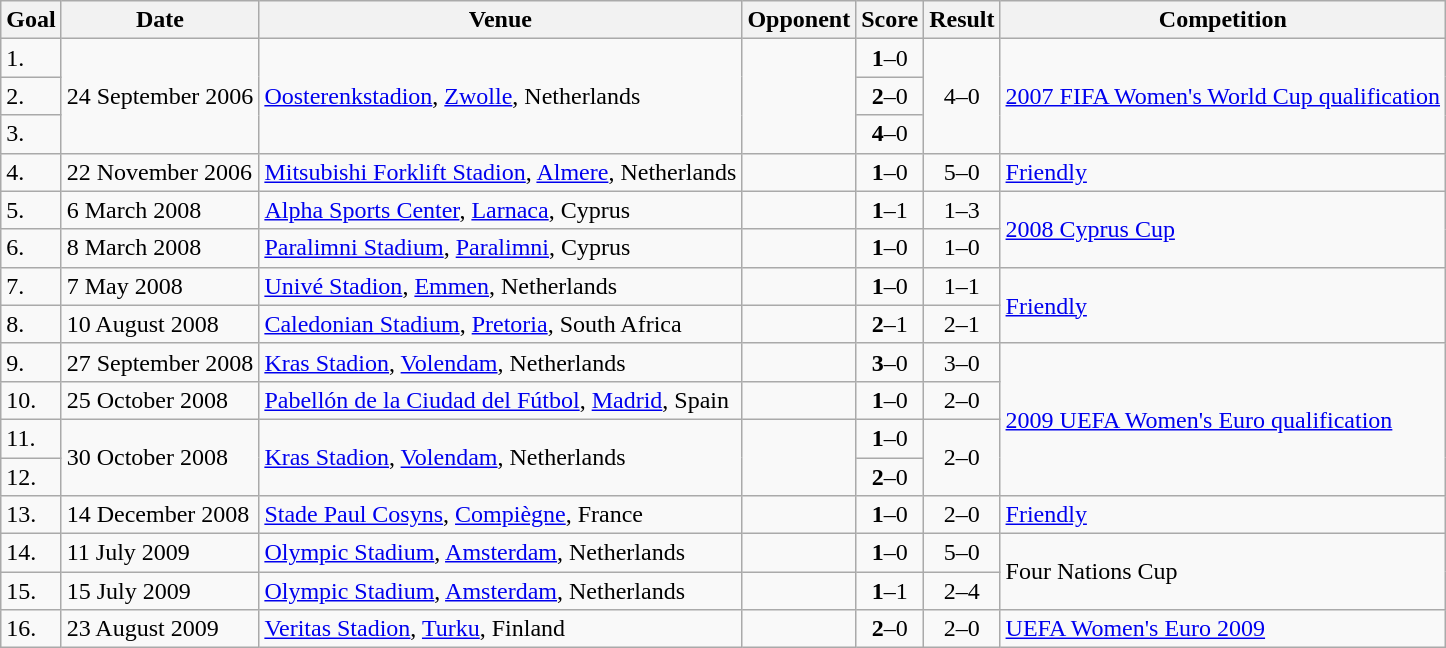<table class="wikitable">
<tr>
<th>Goal</th>
<th>Date</th>
<th>Venue</th>
<th>Opponent</th>
<th>Score</th>
<th>Result</th>
<th>Competition</th>
</tr>
<tr>
<td>1.</td>
<td rowspan=3>24 September 2006</td>
<td rowspan=3><a href='#'>Oosterenkstadion</a>, <a href='#'>Zwolle</a>, Netherlands</td>
<td rowspan=3></td>
<td align=center><strong>1</strong>–0</td>
<td rowspan=3 align=center>4–0</td>
<td rowspan=3><a href='#'>2007 FIFA Women's World Cup qualification</a></td>
</tr>
<tr>
<td>2.</td>
<td align=center><strong>2</strong>–0</td>
</tr>
<tr>
<td>3.</td>
<td align=center><strong>4</strong>–0</td>
</tr>
<tr>
<td>4.</td>
<td>22 November 2006</td>
<td><a href='#'>Mitsubishi Forklift Stadion</a>, <a href='#'>Almere</a>, Netherlands</td>
<td></td>
<td align=center><strong>1</strong>–0</td>
<td align=center>5–0</td>
<td><a href='#'>Friendly</a></td>
</tr>
<tr>
<td>5.</td>
<td>6 March 2008</td>
<td><a href='#'>Alpha Sports Center</a>, <a href='#'>Larnaca</a>, Cyprus</td>
<td></td>
<td align=center><strong>1</strong>–1</td>
<td align=center>1–3</td>
<td rowspan=2><a href='#'>2008 Cyprus Cup</a></td>
</tr>
<tr>
<td>6.</td>
<td>8 March 2008</td>
<td><a href='#'>Paralimni Stadium</a>, <a href='#'>Paralimni</a>, Cyprus</td>
<td></td>
<td align=center><strong>1</strong>–0</td>
<td align=center>1–0</td>
</tr>
<tr>
<td>7.</td>
<td>7 May 2008</td>
<td><a href='#'>Univé Stadion</a>, <a href='#'>Emmen</a>, Netherlands</td>
<td></td>
<td align=center><strong>1</strong>–0</td>
<td align=center>1–1</td>
<td rowspan=2><a href='#'>Friendly</a></td>
</tr>
<tr>
<td>8.</td>
<td>10 August 2008</td>
<td><a href='#'>Caledonian Stadium</a>, <a href='#'>Pretoria</a>, South Africa</td>
<td></td>
<td align=center><strong>2</strong>–1</td>
<td align=center>2–1</td>
</tr>
<tr>
<td>9.</td>
<td>27 September 2008</td>
<td><a href='#'>Kras Stadion</a>, <a href='#'>Volendam</a>, Netherlands</td>
<td></td>
<td align=center><strong>3</strong>–0</td>
<td align=center>3–0</td>
<td rowspan=4><a href='#'>2009 UEFA Women's Euro qualification</a></td>
</tr>
<tr>
<td>10.</td>
<td>25 October 2008</td>
<td><a href='#'>Pabellón de la Ciudad del Fútbol</a>, <a href='#'>Madrid</a>, Spain</td>
<td></td>
<td align=center><strong>1</strong>–0</td>
<td align=center>2–0</td>
</tr>
<tr>
<td>11.</td>
<td rowspan=2>30 October 2008</td>
<td rowspan=2><a href='#'>Kras Stadion</a>, <a href='#'>Volendam</a>, Netherlands</td>
<td rowspan=2></td>
<td align=center><strong>1</strong>–0</td>
<td align=center rowspan="2">2–0</td>
</tr>
<tr>
<td>12.</td>
<td align=center><strong>2</strong>–0</td>
</tr>
<tr>
<td>13.</td>
<td>14 December 2008</td>
<td><a href='#'>Stade Paul Cosyns</a>, <a href='#'>Compiègne</a>, France</td>
<td></td>
<td align=center><strong>1</strong>–0</td>
<td align=center>2–0</td>
<td><a href='#'>Friendly</a></td>
</tr>
<tr>
<td>14.</td>
<td>11 July 2009</td>
<td><a href='#'>Olympic Stadium</a>, <a href='#'>Amsterdam</a>, Netherlands</td>
<td></td>
<td align=center><strong>1</strong>–0</td>
<td align=center>5–0</td>
<td rowspan=2>Four Nations Cup</td>
</tr>
<tr>
<td>15.</td>
<td>15 July 2009</td>
<td><a href='#'>Olympic Stadium</a>, <a href='#'>Amsterdam</a>, Netherlands</td>
<td></td>
<td align=center><strong>1</strong>–1</td>
<td align=center>2–4</td>
</tr>
<tr>
<td>16.</td>
<td>23 August 2009</td>
<td><a href='#'>Veritas Stadion</a>, <a href='#'>Turku</a>, Finland</td>
<td></td>
<td align=center><strong>2</strong>–0</td>
<td align=center>2–0</td>
<td><a href='#'>UEFA Women's Euro 2009</a></td>
</tr>
</table>
